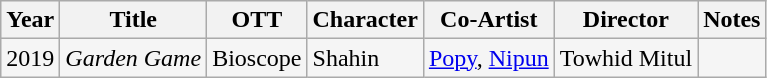<table class="wikitable sortable" style="background:#F5F5F5;">
<tr>
<th>Year</th>
<th>Title</th>
<th>OTT</th>
<th>Character</th>
<th>Co-Artist</th>
<th>Director</th>
<th>Notes</th>
</tr>
<tr>
<td>2019</td>
<td><em>Garden Game</em></td>
<td>Bioscope</td>
<td>Shahin</td>
<td><a href='#'>Popy</a>, <a href='#'>Nipun</a></td>
<td>Towhid Mitul</td>
<td></td>
</tr>
</table>
